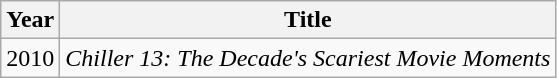<table class="wikitable sortable">
<tr>
<th>Year</th>
<th>Title</th>
</tr>
<tr>
<td>2010</td>
<td><em>Chiller 13: The Decade's Scariest Movie Moments</em></td>
</tr>
</table>
